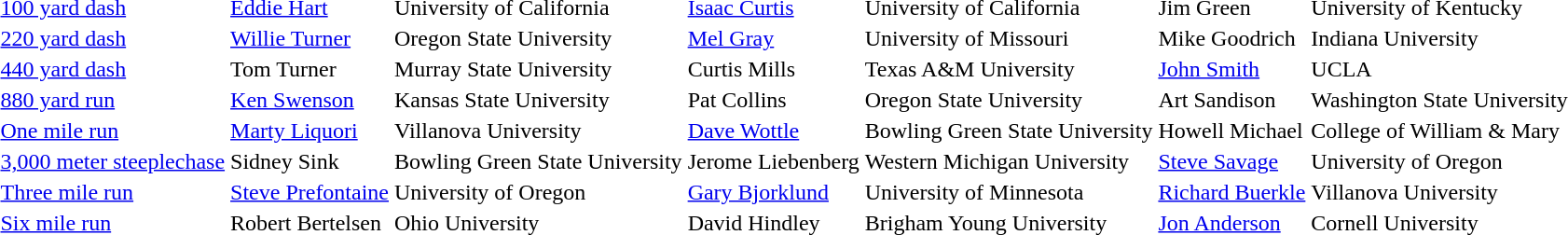<table>
<tr>
<td><a href='#'>100 yard dash</a></td>
<td><a href='#'>Eddie Hart</a></td>
<td>University of California</td>
<td><a href='#'>Isaac Curtis</a></td>
<td>University of California</td>
<td>Jim Green</td>
<td>University of Kentucky</td>
</tr>
<tr>
<td><a href='#'>220 yard dash</a></td>
<td><a href='#'>Willie Turner</a></td>
<td>Oregon State University</td>
<td><a href='#'>Mel Gray</a></td>
<td>University of Missouri</td>
<td>Mike Goodrich</td>
<td>Indiana University</td>
</tr>
<tr>
<td><a href='#'>440 yard dash</a></td>
<td>Tom Turner</td>
<td>Murray State University</td>
<td>Curtis Mills</td>
<td>Texas A&M University</td>
<td><a href='#'>John Smith</a></td>
<td>UCLA</td>
</tr>
<tr>
<td><a href='#'>880 yard run</a></td>
<td><a href='#'>Ken Swenson</a></td>
<td>Kansas State University</td>
<td>Pat Collins</td>
<td>Oregon State University</td>
<td>Art Sandison</td>
<td>Washington State University</td>
</tr>
<tr>
<td><a href='#'>One mile run</a></td>
<td><a href='#'>Marty Liquori</a></td>
<td>Villanova University</td>
<td><a href='#'>Dave Wottle</a></td>
<td>Bowling Green State University</td>
<td>Howell Michael</td>
<td>College of William & Mary</td>
</tr>
<tr>
<td><a href='#'>3,000 meter steeplechase</a></td>
<td>Sidney Sink</td>
<td>Bowling Green State University</td>
<td>Jerome Liebenberg</td>
<td>Western Michigan University</td>
<td><a href='#'>Steve Savage</a></td>
<td>University of Oregon</td>
</tr>
<tr>
<td><a href='#'>Three mile run</a></td>
<td><a href='#'>Steve Prefontaine</a></td>
<td>University of Oregon</td>
<td><a href='#'>Gary Bjorklund</a></td>
<td>University of Minnesota</td>
<td><a href='#'>Richard Buerkle</a></td>
<td>Villanova University</td>
</tr>
<tr>
<td><a href='#'>Six mile run</a></td>
<td>Robert Bertelsen</td>
<td>Ohio University</td>
<td>David Hindley</td>
<td>Brigham Young University</td>
<td><a href='#'>Jon Anderson</a></td>
<td>Cornell University</td>
</tr>
</table>
